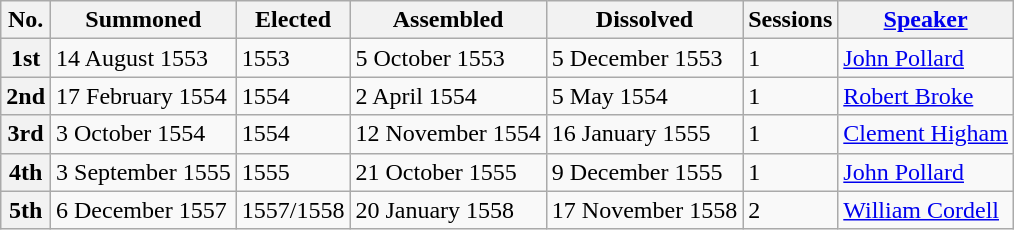<table class="wikitable">
<tr>
<th>No.</th>
<th>Summoned</th>
<th>Elected</th>
<th>Assembled</th>
<th>Dissolved</th>
<th>Sessions</th>
<th><a href='#'>Speaker</a></th>
</tr>
<tr>
<th>1st</th>
<td>14 August 1553</td>
<td>1553</td>
<td>5 October 1553</td>
<td>5 December 1553</td>
<td>1</td>
<td><a href='#'>John Pollard</a></td>
</tr>
<tr>
<th>2nd</th>
<td>17 February 1554</td>
<td>1554</td>
<td>2 April 1554</td>
<td>5 May 1554</td>
<td>1</td>
<td><a href='#'>Robert Broke</a></td>
</tr>
<tr>
<th>3rd</th>
<td>3 October 1554</td>
<td>1554</td>
<td>12 November 1554</td>
<td>16 January 1555</td>
<td>1</td>
<td><a href='#'>Clement Higham</a></td>
</tr>
<tr>
<th>4th</th>
<td>3 September 1555</td>
<td>1555</td>
<td>21 October 1555</td>
<td>9 December 1555</td>
<td>1</td>
<td><a href='#'>John Pollard</a></td>
</tr>
<tr>
<th>5th</th>
<td>6 December 1557</td>
<td>1557/1558</td>
<td>20 January 1558</td>
<td>17 November 1558</td>
<td>2</td>
<td><a href='#'>William Cordell</a></td>
</tr>
</table>
